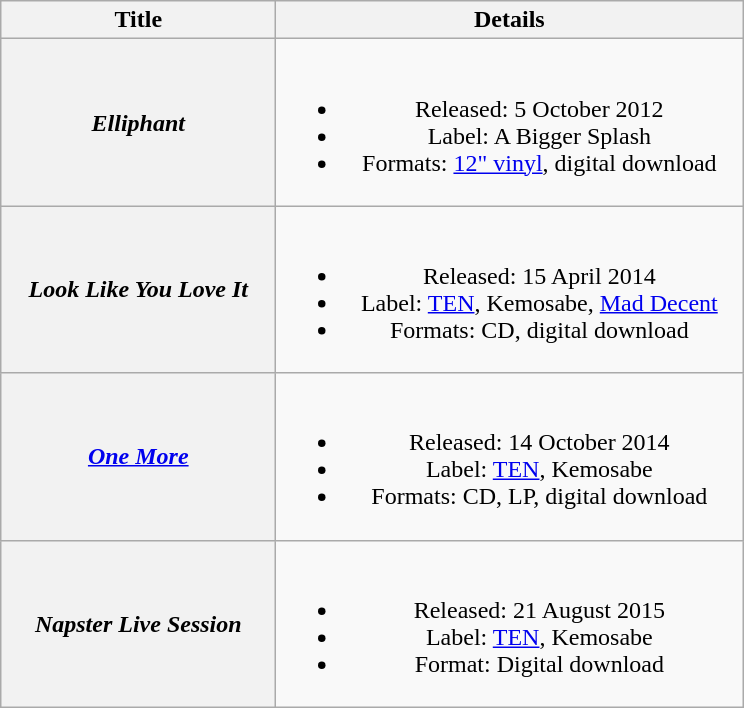<table class="wikitable plainrowheaders" style="text-align:center;">
<tr>
<th scope="col" style="width:11em;">Title</th>
<th scope="col" style="width:19em;">Details</th>
</tr>
<tr>
<th scope="row"><em>Elliphant</em></th>
<td><br><ul><li>Released: 5 October 2012</li><li>Label: A Bigger Splash</li><li>Formats: <a href='#'>12" vinyl</a>, digital download</li></ul></td>
</tr>
<tr>
<th scope="row"><em>Look Like You Love It</em></th>
<td><br><ul><li>Released: 15 April 2014</li><li>Label: <a href='#'>TEN</a>, Kemosabe, <a href='#'>Mad Decent</a></li><li>Formats: CD, digital download</li></ul></td>
</tr>
<tr>
<th scope="row"><em><a href='#'>One More</a></em></th>
<td><br><ul><li>Released: 14 October 2014</li><li>Label: <a href='#'>TEN</a>, Kemosabe</li><li>Formats: CD, LP, digital download</li></ul></td>
</tr>
<tr>
<th scope="row"><em>Napster Live Session</em></th>
<td><br><ul><li>Released: 21 August 2015</li><li>Label: <a href='#'>TEN</a>, Kemosabe</li><li>Format: Digital download</li></ul></td>
</tr>
</table>
